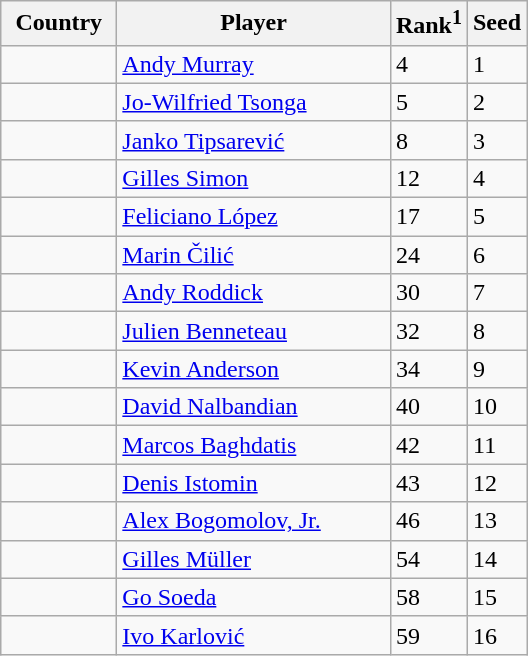<table class="wikitable" border="1">
<tr>
<th width="70">Country</th>
<th width="175">Player</th>
<th>Rank<sup>1</sup></th>
<th>Seed</th>
</tr>
<tr>
<td></td>
<td><a href='#'>Andy Murray</a></td>
<td>4</td>
<td>1</td>
</tr>
<tr>
<td></td>
<td><a href='#'>Jo-Wilfried Tsonga</a></td>
<td>5</td>
<td>2</td>
</tr>
<tr>
<td></td>
<td><a href='#'>Janko Tipsarević</a></td>
<td>8</td>
<td>3</td>
</tr>
<tr>
<td></td>
<td><a href='#'>Gilles Simon</a></td>
<td>12</td>
<td>4</td>
</tr>
<tr>
<td></td>
<td><a href='#'>Feliciano López</a></td>
<td>17</td>
<td>5</td>
</tr>
<tr>
<td></td>
<td><a href='#'>Marin Čilić</a></td>
<td>24</td>
<td>6</td>
</tr>
<tr>
<td></td>
<td><a href='#'>Andy Roddick</a></td>
<td>30</td>
<td>7</td>
</tr>
<tr>
<td></td>
<td><a href='#'>Julien Benneteau</a></td>
<td>32</td>
<td>8</td>
</tr>
<tr>
<td></td>
<td><a href='#'>Kevin Anderson</a></td>
<td>34</td>
<td>9</td>
</tr>
<tr>
<td></td>
<td><a href='#'>David Nalbandian</a></td>
<td>40</td>
<td>10</td>
</tr>
<tr>
<td></td>
<td><a href='#'>Marcos Baghdatis</a></td>
<td>42</td>
<td>11</td>
</tr>
<tr>
<td></td>
<td><a href='#'>Denis Istomin</a></td>
<td>43</td>
<td>12</td>
</tr>
<tr>
<td></td>
<td><a href='#'>Alex Bogomolov, Jr.</a></td>
<td>46</td>
<td>13</td>
</tr>
<tr>
<td></td>
<td><a href='#'>Gilles Müller</a></td>
<td>54</td>
<td>14</td>
</tr>
<tr>
<td></td>
<td><a href='#'>Go Soeda</a></td>
<td>58</td>
<td>15</td>
</tr>
<tr>
<td></td>
<td><a href='#'>Ivo Karlović</a></td>
<td>59</td>
<td>16</td>
</tr>
</table>
